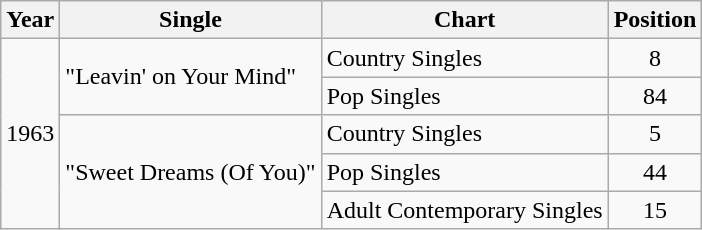<table class="wikitable">
<tr>
<th>Year</th>
<th>Single</th>
<th>Chart</th>
<th>Position</th>
</tr>
<tr>
<td rowspan="5">1963</td>
<td rowspan="2">"Leavin' on Your Mind"</td>
<td>Country Singles</td>
<td align="center">8</td>
</tr>
<tr>
<td>Pop Singles</td>
<td align="center">84</td>
</tr>
<tr>
<td rowspan="3">"Sweet Dreams (Of You)"</td>
<td>Country Singles</td>
<td align="center">5</td>
</tr>
<tr>
<td>Pop Singles</td>
<td align="center">44</td>
</tr>
<tr>
<td>Adult Contemporary Singles</td>
<td align="center">15</td>
</tr>
</table>
